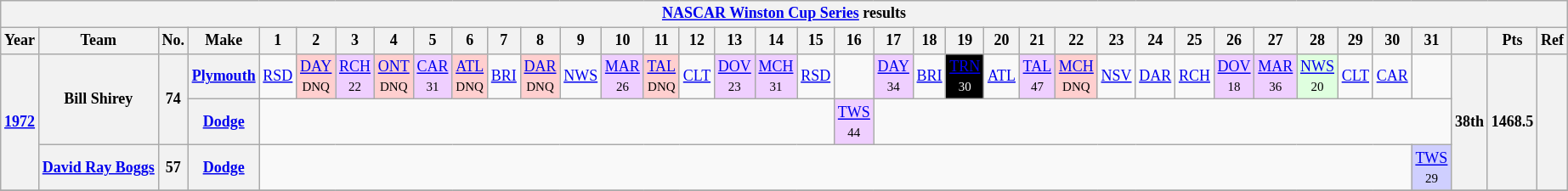<table class="wikitable" style="text-align:center; font-size:75%">
<tr>
<th colspan=45><a href='#'>NASCAR Winston Cup Series</a> results</th>
</tr>
<tr>
<th>Year</th>
<th>Team</th>
<th>No.</th>
<th>Make</th>
<th>1</th>
<th>2</th>
<th>3</th>
<th>4</th>
<th>5</th>
<th>6</th>
<th>7</th>
<th>8</th>
<th>9</th>
<th>10</th>
<th>11</th>
<th>12</th>
<th>13</th>
<th>14</th>
<th>15</th>
<th>16</th>
<th>17</th>
<th>18</th>
<th>19</th>
<th>20</th>
<th>21</th>
<th>22</th>
<th>23</th>
<th>24</th>
<th>25</th>
<th>26</th>
<th>27</th>
<th>28</th>
<th>29</th>
<th>30</th>
<th>31</th>
<th></th>
<th>Pts</th>
<th>Ref</th>
</tr>
<tr>
<th rowspan=3><a href='#'>1972</a></th>
<th rowspan=2>Bill Shirey</th>
<th rowspan=2>74</th>
<th><a href='#'>Plymouth</a></th>
<td><a href='#'>RSD</a></td>
<td style="background:#FFCFCF;"><a href='#'>DAY</a><br><small>DNQ</small></td>
<td style="background:#EFCFFF;"><a href='#'>RCH</a><br><small>22</small></td>
<td style="background:#FFCFCF;"><a href='#'>ONT</a><br><small>DNQ</small></td>
<td style="background:#EFCFFF;"><a href='#'>CAR</a><br><small>31</small></td>
<td style="background:#FFCFCF;"><a href='#'>ATL</a><br><small>DNQ</small></td>
<td><a href='#'>BRI</a></td>
<td style="background:#FFCFCF;"><a href='#'>DAR</a><br><small>DNQ</small></td>
<td><a href='#'>NWS</a></td>
<td style="background:#EFCFFF;"><a href='#'>MAR</a><br><small>26</small></td>
<td style="background:#FFCFCF;"><a href='#'>TAL</a><br><small>DNQ</small></td>
<td><a href='#'>CLT</a></td>
<td style="background:#EFCFFF;"><a href='#'>DOV</a><br><small>23</small></td>
<td style="background:#EFCFFF;"><a href='#'>MCH</a><br><small>31</small></td>
<td><a href='#'>RSD</a></td>
<td></td>
<td style="background:#EFCFFF;"><a href='#'>DAY</a><br><small>34</small></td>
<td><a href='#'>BRI</a></td>
<td style="background-color:#000000;color:white;"><a href='#'><span>TRN</span></a><br><small>30</small></td>
<td><a href='#'>ATL</a></td>
<td style="background:#EFCFFF;"><a href='#'>TAL</a><br><small>47</small></td>
<td style="background:#FFCFCF;"><a href='#'>MCH</a><br><small>DNQ</small></td>
<td><a href='#'>NSV</a></td>
<td><a href='#'>DAR</a></td>
<td><a href='#'>RCH</a></td>
<td style="background:#EFCFFF;"><a href='#'>DOV</a><br><small>18</small></td>
<td style="background:#EFCFFF;"><a href='#'>MAR</a><br><small>36</small></td>
<td style="background:#DFFFDF;"><a href='#'>NWS</a><br><small>20</small></td>
<td><a href='#'>CLT</a></td>
<td><a href='#'>CAR</a></td>
<td></td>
<th rowspan=3>38th</th>
<th rowspan=3>1468.5</th>
<th rowspan=3></th>
</tr>
<tr>
<th><a href='#'>Dodge</a></th>
<td colspan=15></td>
<td style="background:#EFCFFF;"><a href='#'>TWS</a><br><small>44</small></td>
<td colspan=15></td>
</tr>
<tr>
<th><a href='#'>David Ray Boggs</a></th>
<th>57</th>
<th><a href='#'>Dodge</a></th>
<td colspan=30></td>
<td style="background:#CFCFFF;"><a href='#'>TWS</a><br><small>29</small></td>
</tr>
<tr>
</tr>
</table>
